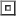<table>
<tr>
<td><br><table border=1>
<tr>
<td></td>
</tr>
</table>
</td>
</tr>
<tr>
</tr>
</table>
